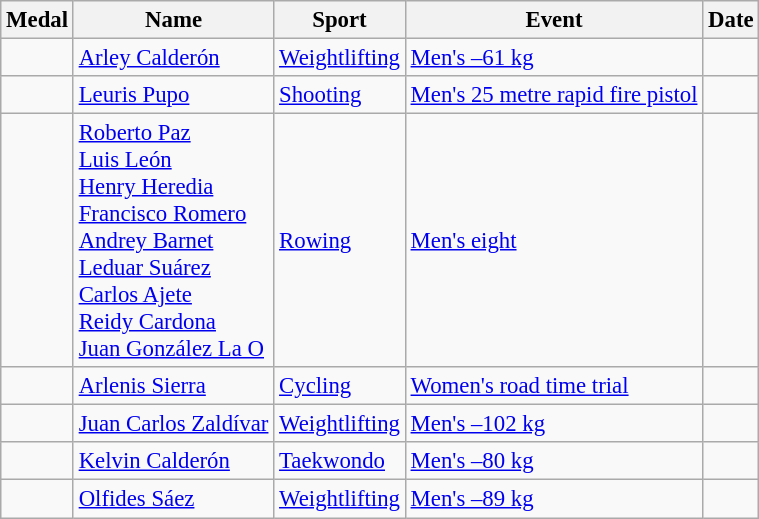<table class="wikitable sortable"  style=font-size:95%>
<tr>
<th>Medal</th>
<th>Name</th>
<th>Sport</th>
<th>Event</th>
<th>Date</th>
</tr>
<tr>
<td></td>
<td><a href='#'>Arley Calderón</a></td>
<td><a href='#'>Weightlifting</a></td>
<td><a href='#'>Men's –61 kg</a></td>
<td></td>
</tr>
<tr>
<td></td>
<td><a href='#'>Leuris Pupo</a></td>
<td><a href='#'>Shooting</a></td>
<td><a href='#'>Men's 25 metre rapid fire pistol</a></td>
<td></td>
</tr>
<tr>
<td></td>
<td><a href='#'>Roberto Paz</a><br><a href='#'>Luis León</a><br><a href='#'>Henry Heredia</a><br><a href='#'>Francisco Romero</a><br><a href='#'>Andrey Barnet</a><br><a href='#'>Leduar Suárez</a><br><a href='#'>Carlos Ajete</a><br><a href='#'>Reidy Cardona</a><br><a href='#'>Juan González La O</a></td>
<td><a href='#'>Rowing</a></td>
<td><a href='#'>Men's eight</a></td>
<td></td>
</tr>
<tr>
<td></td>
<td><a href='#'>Arlenis Sierra</a></td>
<td><a href='#'>Cycling</a></td>
<td><a href='#'>Women's road time trial</a></td>
<td></td>
</tr>
<tr>
<td></td>
<td><a href='#'>Juan Carlos Zaldívar</a></td>
<td><a href='#'>Weightlifting</a></td>
<td><a href='#'>Men's –102 kg</a></td>
<td></td>
</tr>
<tr>
<td></td>
<td><a href='#'>Kelvin Calderón</a></td>
<td><a href='#'>Taekwondo</a></td>
<td><a href='#'>Men's –80 kg</a></td>
<td></td>
</tr>
<tr>
<td></td>
<td><a href='#'>Olfides Sáez</a></td>
<td><a href='#'>Weightlifting</a></td>
<td><a href='#'>Men's –89 kg</a></td>
<td></td>
</tr>
</table>
